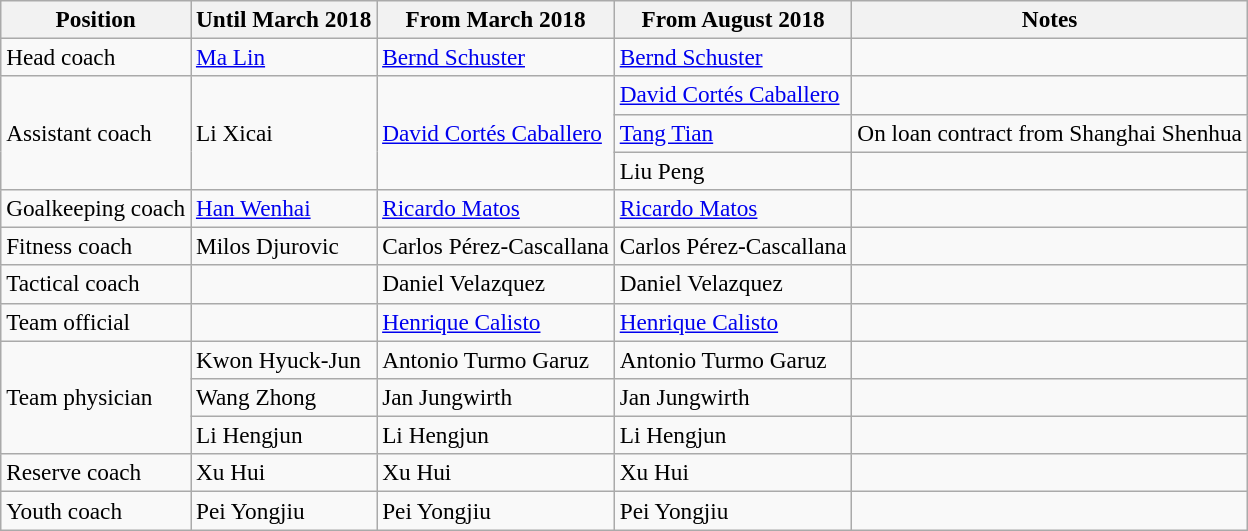<table class="wikitable" style="text-align: left; font-size:97%">
<tr>
<th>Position</th>
<th>Until March 2018</th>
<th>From March 2018</th>
<th>From August 2018</th>
<th>Notes</th>
</tr>
<tr>
<td>Head coach</td>
<td> <a href='#'>Ma Lin</a></td>
<td> <a href='#'>Bernd Schuster</a></td>
<td> <a href='#'>Bernd Schuster</a></td>
<td></td>
</tr>
<tr>
<td rowspan="3">Assistant coach</td>
<td rowspan="3"> Li Xicai</td>
<td rowspan="3"> <a href='#'>David Cortés Caballero</a></td>
<td> <a href='#'>David Cortés Caballero</a></td>
<td></td>
</tr>
<tr>
<td> <a href='#'>Tang Tian</a></td>
<td>On loan contract from Shanghai Shenhua</td>
</tr>
<tr>
<td> Liu Peng</td>
<td></td>
</tr>
<tr>
<td>Goalkeeping coach</td>
<td> <a href='#'>Han Wenhai</a></td>
<td> <a href='#'>Ricardo Matos</a></td>
<td> <a href='#'>Ricardo Matos</a></td>
<td></td>
</tr>
<tr>
<td>Fitness coach</td>
<td> Milos Djurovic</td>
<td> Carlos Pérez-Cascallana</td>
<td> Carlos Pérez-Cascallana</td>
<td></td>
</tr>
<tr>
<td>Tactical coach</td>
<td></td>
<td> Daniel Velazquez</td>
<td> Daniel Velazquez</td>
<td></td>
</tr>
<tr>
<td>Team official</td>
<td></td>
<td> <a href='#'>Henrique Calisto</a></td>
<td> <a href='#'>Henrique Calisto</a></td>
<td></td>
</tr>
<tr>
<td rowspan="3" valign="center">Team physician</td>
<td> Kwon Hyuck-Jun</td>
<td> Antonio Turmo Garuz</td>
<td> Antonio Turmo Garuz</td>
<td></td>
</tr>
<tr>
<td> Wang Zhong</td>
<td> Jan Jungwirth</td>
<td> Jan Jungwirth</td>
<td></td>
</tr>
<tr>
<td> Li Hengjun</td>
<td> Li Hengjun</td>
<td> Li Hengjun</td>
<td></td>
</tr>
<tr>
<td>Reserve coach</td>
<td> Xu Hui</td>
<td> Xu Hui</td>
<td> Xu Hui</td>
<td></td>
</tr>
<tr>
<td>Youth coach</td>
<td> Pei Yongjiu</td>
<td> Pei Yongjiu</td>
<td> Pei Yongjiu</td>
<td></td>
</tr>
</table>
